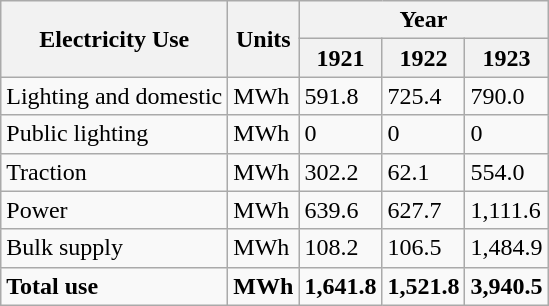<table class="wikitable">
<tr>
<th rowspan="2">Electricity  Use</th>
<th rowspan="2">Units</th>
<th colspan="3">Year</th>
</tr>
<tr>
<th>1921</th>
<th>1922</th>
<th>1923</th>
</tr>
<tr>
<td>Lighting  and domestic</td>
<td>MWh</td>
<td>591.8</td>
<td>725.4</td>
<td>790.0</td>
</tr>
<tr>
<td>Public  lighting</td>
<td>MWh</td>
<td>0</td>
<td>0</td>
<td>0</td>
</tr>
<tr>
<td>Traction</td>
<td>MWh</td>
<td>302.2</td>
<td>62.1</td>
<td>554.0</td>
</tr>
<tr>
<td>Power</td>
<td>MWh</td>
<td>639.6</td>
<td>627.7</td>
<td>1,111.6</td>
</tr>
<tr>
<td>Bulk  supply</td>
<td>MWh</td>
<td>108.2</td>
<td>106.5</td>
<td>1,484.9</td>
</tr>
<tr>
<td><strong>Total  use</strong></td>
<td><strong>MWh</strong></td>
<td><strong>1,641.8</strong></td>
<td><strong>1,521.8</strong></td>
<td><strong>3,940.5</strong></td>
</tr>
</table>
